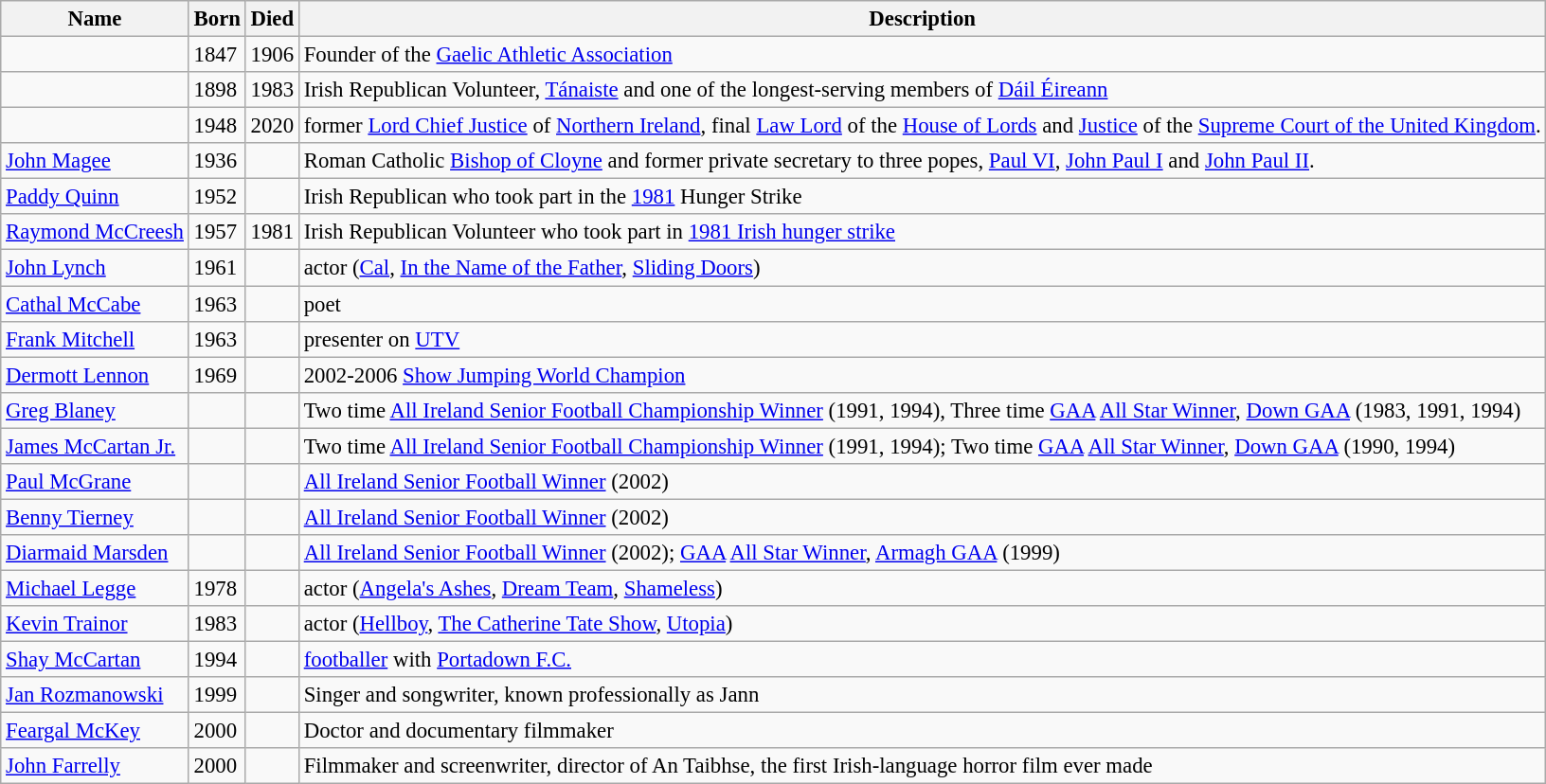<table class="wikitable" style="font-size: 95%;">
<tr>
<th>Name</th>
<th>Born</th>
<th>Died</th>
<th>Description</th>
</tr>
<tr>
<td></td>
<td>1847</td>
<td>1906</td>
<td>Founder of the <a href='#'>Gaelic Athletic Association</a></td>
</tr>
<tr>
<td></td>
<td>1898</td>
<td>1983</td>
<td>Irish Republican Volunteer, <a href='#'>Tánaiste</a> and one of the longest-serving members of <a href='#'>Dáil Éireann</a></td>
</tr>
<tr>
<td></td>
<td>1948</td>
<td>2020</td>
<td>former <a href='#'>Lord Chief Justice</a> of <a href='#'>Northern Ireland</a>, final <a href='#'>Law Lord</a> of the <a href='#'>House of Lords</a> and <a href='#'>Justice</a> of the <a href='#'>Supreme Court of the United Kingdom</a>.</td>
</tr>
<tr>
<td><a href='#'>John Magee</a></td>
<td>1936</td>
<td></td>
<td>Roman Catholic <a href='#'>Bishop of Cloyne</a> and former private secretary to three popes, <a href='#'>Paul VI</a>, <a href='#'>John Paul I</a> and <a href='#'>John Paul II</a>.</td>
</tr>
<tr>
<td><a href='#'>Paddy Quinn</a></td>
<td>1952</td>
<td></td>
<td>Irish Republican who took part in the <a href='#'>1981</a> Hunger Strike</td>
</tr>
<tr>
<td><a href='#'>Raymond McCreesh</a></td>
<td>1957</td>
<td>1981</td>
<td>Irish Republican Volunteer who took part in <a href='#'>1981 Irish hunger strike</a></td>
</tr>
<tr>
<td><a href='#'>John Lynch</a></td>
<td>1961</td>
<td></td>
<td>actor (<a href='#'>Cal</a>, <a href='#'>In the Name of the Father</a>, <a href='#'>Sliding Doors</a>)</td>
</tr>
<tr>
<td><a href='#'>Cathal McCabe</a></td>
<td>1963</td>
<td></td>
<td>poet</td>
</tr>
<tr>
<td><a href='#'>Frank Mitchell</a></td>
<td>1963</td>
<td></td>
<td>presenter on <a href='#'>UTV</a></td>
</tr>
<tr>
<td><a href='#'>Dermott Lennon</a></td>
<td>1969</td>
<td></td>
<td>2002-2006 <a href='#'>Show Jumping World Champion</a></td>
</tr>
<tr>
<td><a href='#'>Greg Blaney</a></td>
<td></td>
<td></td>
<td>Two time <a href='#'>All Ireland Senior Football Championship Winner</a> (1991, 1994), Three time <a href='#'>GAA</a> <a href='#'>All Star Winner</a>, <a href='#'>Down GAA</a> (1983, 1991, 1994)</td>
</tr>
<tr>
<td><a href='#'>James McCartan Jr.</a></td>
<td></td>
<td></td>
<td>Two time <a href='#'>All Ireland Senior Football Championship Winner</a> (1991, 1994); Two time <a href='#'>GAA</a> <a href='#'>All Star Winner</a>, <a href='#'>Down GAA</a> (1990, 1994)</td>
</tr>
<tr>
<td><a href='#'>Paul McGrane</a></td>
<td></td>
<td></td>
<td><a href='#'>All Ireland Senior Football Winner</a> (2002)</td>
</tr>
<tr>
<td><a href='#'>Benny Tierney</a></td>
<td></td>
<td></td>
<td><a href='#'>All Ireland Senior Football Winner</a> (2002)</td>
</tr>
<tr>
<td><a href='#'>Diarmaid Marsden</a></td>
<td></td>
<td></td>
<td><a href='#'>All Ireland Senior Football Winner</a> (2002); <a href='#'>GAA</a> <a href='#'>All Star Winner</a>, <a href='#'>Armagh GAA</a> (1999)</td>
</tr>
<tr>
<td><a href='#'>Michael Legge</a></td>
<td>1978</td>
<td></td>
<td>actor (<a href='#'>Angela's Ashes</a>, <a href='#'>Dream Team</a>, <a href='#'>Shameless</a>)</td>
</tr>
<tr>
<td><a href='#'>Kevin Trainor</a></td>
<td>1983</td>
<td></td>
<td>actor (<a href='#'>Hellboy</a>, <a href='#'>The Catherine Tate Show</a>, <a href='#'>Utopia</a>)</td>
</tr>
<tr>
<td><a href='#'>Shay McCartan</a></td>
<td>1994</td>
<td></td>
<td><a href='#'>footballer</a> with <a href='#'>Portadown F.C.</a></td>
</tr>
<tr>
<td><a href='#'>Jan Rozmanowski</a></td>
<td>1999</td>
<td></td>
<td>Singer and songwriter, known professionally as Jann</td>
</tr>
<tr>
<td><a href='#'>Feargal McKey</a></td>
<td>2000</td>
<td></td>
<td>Doctor and documentary filmmaker</td>
</tr>
<tr>
<td><a href='#'>John Farrelly</a></td>
<td>2000</td>
<td></td>
<td>Filmmaker and screenwriter, director of An Taibhse, the first Irish-language horror film ever made </td>
</tr>
</table>
